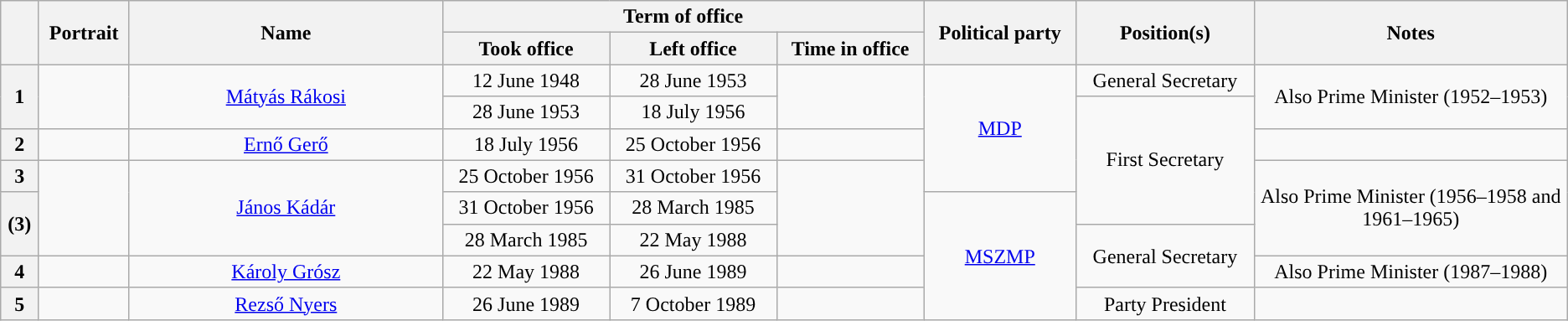<table class="wikitable" style="text-align:center;">
<tr>
<th rowspan=2></th>
<th rowspan=2>Portrait</th>
<th width=20% rowspan=2>Name<br></th>
<th colspan=3>Term of office</th>
<th rowspan=2>Political party</th>
<th rowspan=2>Position(s)</th>
<th width=20% rowspan=2>Notes</th>
</tr>
<tr>
<th>Took office</th>
<th>Left office</th>
<th>Time in office</th>
</tr>
<tr>
<th rowspan=2 style="background-color:">1</th>
<td rowspan=2></td>
<td rowspan=2><a href='#'>Mátyás Rákosi</a><br></td>
<td>12 June 1948</td>
<td>28 June 1953</td>
<td rowspan=2></td>
<td rowspan=4><a href='#'>MDP</a></td>
<td>General Secretary</td>
<td rowspan=2>Also Prime Minister (1952–1953)</td>
</tr>
<tr>
<td>28 June 1953</td>
<td>18 July 1956</td>
<td rowspan=4>First Secretary</td>
</tr>
<tr>
<th style="background-color:">2</th>
<td></td>
<td><a href='#'>Ernő Gerő</a><br></td>
<td>18 July 1956</td>
<td>25 October 1956</td>
<td></td>
<td></td>
</tr>
<tr>
<th style="background-color:">3</th>
<td rowspan=3></td>
<td rowspan=3><a href='#'>János Kádár</a><br></td>
<td>25 October 1956</td>
<td>31 October 1956</td>
<td rowspan=3></td>
<td rowspan=3>Also Prime Minister (1956–1958 and 1961–1965)</td>
</tr>
<tr>
<th rowspan=2 style="background-color:">(3)</th>
<td>31 October 1956</td>
<td>28 March 1985</td>
<td rowspan=4><a href='#'>MSZMP</a></td>
</tr>
<tr>
<td>28 March 1985</td>
<td>22 May 1988</td>
<td rowspan=2>General Secretary</td>
</tr>
<tr>
<th style="background-color:">4</th>
<td></td>
<td><a href='#'>Károly Grósz</a><br></td>
<td>22 May 1988</td>
<td>26 June 1989</td>
<td></td>
<td>Also Prime Minister (1987–1988)</td>
</tr>
<tr>
<th style="background-color:">5</th>
<td></td>
<td><a href='#'>Rezső Nyers</a><br></td>
<td>26 June 1989</td>
<td>7 October 1989</td>
<td></td>
<td>Party President</td>
<td></td>
</tr>
</table>
